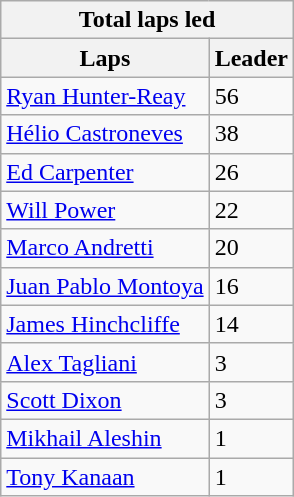<table class="wikitable">
<tr>
<th colspan=2>Total laps led</th>
</tr>
<tr>
<th>Laps</th>
<th>Leader</th>
</tr>
<tr>
<td><a href='#'>Ryan Hunter-Reay</a></td>
<td>56</td>
</tr>
<tr>
<td><a href='#'>Hélio Castroneves</a></td>
<td>38</td>
</tr>
<tr>
<td><a href='#'>Ed Carpenter</a></td>
<td>26</td>
</tr>
<tr>
<td><a href='#'>Will Power</a></td>
<td>22</td>
</tr>
<tr>
<td><a href='#'>Marco Andretti</a></td>
<td>20</td>
</tr>
<tr>
<td><a href='#'>Juan Pablo Montoya</a></td>
<td>16</td>
</tr>
<tr>
<td><a href='#'>James Hinchcliffe</a></td>
<td>14</td>
</tr>
<tr>
<td><a href='#'>Alex Tagliani</a></td>
<td>3</td>
</tr>
<tr>
<td><a href='#'>Scott Dixon</a></td>
<td>3</td>
</tr>
<tr>
<td><a href='#'>Mikhail Aleshin</a></td>
<td>1</td>
</tr>
<tr>
<td><a href='#'>Tony Kanaan</a></td>
<td>1</td>
</tr>
</table>
